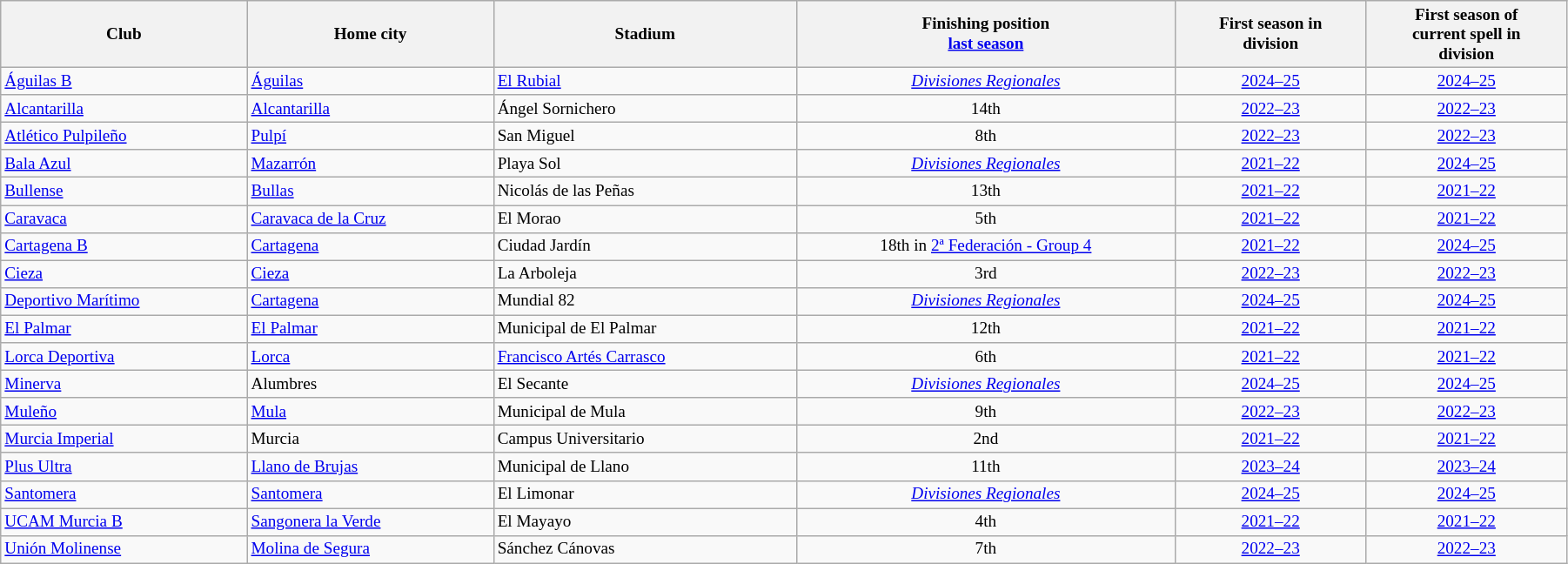<table class="wikitable sortable" width=95% style="font-size:80%">
<tr>
<th>Club</th>
<th>Home city</th>
<th>Stadium</th>
<th>Finishing position<br><a href='#'>last season</a></th>
<th>First season in<br>division</th>
<th>First season of<br>current spell in<br> division</th>
</tr>
<tr>
<td style="text-align:left;"><a href='#'>Águilas B</a></td>
<td><a href='#'>Águilas</a></td>
<td><a href='#'>El Rubial</a></td>
<td align=center><em><a href='#'>Divisiones Regionales</a></em></td>
<td align=center><a href='#'>2024–25</a></td>
<td align=center><a href='#'>2024–25</a></td>
</tr>
<tr>
<td style="text-align:left;"><a href='#'>Alcantarilla</a></td>
<td><a href='#'>Alcantarilla</a></td>
<td>Ángel Sornichero</td>
<td align=center>14th</td>
<td align=center><a href='#'>2022–23</a></td>
<td align=center><a href='#'>2022–23</a></td>
</tr>
<tr>
<td style="text-align:left;"><a href='#'>Atlético Pulpileño</a></td>
<td><a href='#'>Pulpí</a></td>
<td>San Miguel</td>
<td align=center>8th</td>
<td align=center><a href='#'>2022–23</a></td>
<td align=center><a href='#'>2022–23</a></td>
</tr>
<tr>
<td style="text-align:left;"><a href='#'>Bala Azul</a></td>
<td><a href='#'>Mazarrón</a></td>
<td>Playa Sol</td>
<td align=center><em><a href='#'>Divisiones Regionales</a></em></td>
<td align=center><a href='#'>2021–22</a></td>
<td align=center><a href='#'>2024–25</a></td>
</tr>
<tr>
<td style="text-align:left;"><a href='#'>Bullense</a></td>
<td><a href='#'>Bullas</a></td>
<td>Nicolás de las Peñas</td>
<td align=center>13th</td>
<td align=center><a href='#'>2021–22</a></td>
<td align=center><a href='#'>2021–22</a></td>
</tr>
<tr>
<td style="text-align:left;"><a href='#'>Caravaca</a></td>
<td><a href='#'>Caravaca de la Cruz</a></td>
<td>El Morao</td>
<td align=center>5th</td>
<td align=center><a href='#'>2021–22</a></td>
<td align=center><a href='#'>2021–22</a></td>
</tr>
<tr>
<td style="text-align:left;"><a href='#'>Cartagena B</a></td>
<td><a href='#'>Cartagena</a></td>
<td>Ciudad Jardín</td>
<td align=center>18th in <a href='#'>2ª Federación - Group 4</a></td>
<td align=center><a href='#'>2021–22</a></td>
<td align=center><a href='#'>2024–25</a></td>
</tr>
<tr>
<td style="text-align:left;"><a href='#'>Cieza</a></td>
<td><a href='#'>Cieza</a></td>
<td>La Arboleja</td>
<td align=center>3rd</td>
<td align=center><a href='#'>2022–23</a></td>
<td align=center><a href='#'>2022–23</a></td>
</tr>
<tr>
<td style="text-align:left;"><a href='#'>Deportivo Marítimo</a></td>
<td><a href='#'>Cartagena</a></td>
<td>Mundial 82</td>
<td align=center><em><a href='#'>Divisiones Regionales</a></em></td>
<td align=center><a href='#'>2024–25</a></td>
<td align=center><a href='#'>2024–25</a></td>
</tr>
<tr>
<td style="text-align:left;"><a href='#'>El Palmar</a></td>
<td><a href='#'>El Palmar</a></td>
<td>Municipal de El Palmar</td>
<td align=center>12th</td>
<td align=center><a href='#'>2021–22</a></td>
<td align=center><a href='#'>2021–22</a></td>
</tr>
<tr>
<td style="text-align:left;"><a href='#'>Lorca Deportiva</a></td>
<td><a href='#'>Lorca</a></td>
<td><a href='#'>Francisco Artés Carrasco</a></td>
<td align=center>6th</td>
<td align=center><a href='#'>2021–22</a></td>
<td align=center><a href='#'>2021–22</a></td>
</tr>
<tr>
<td style="text-align:left;"><a href='#'>Minerva</a></td>
<td>Alumbres</td>
<td>El Secante</td>
<td align=center><em><a href='#'>Divisiones Regionales</a></em></td>
<td align=center><a href='#'>2024–25</a></td>
<td align=center><a href='#'>2024–25</a></td>
</tr>
<tr>
<td style="text-align:left;"><a href='#'>Muleño</a></td>
<td><a href='#'>Mula</a></td>
<td>Municipal de Mula</td>
<td align=center>9th</td>
<td align=center><a href='#'>2022–23</a></td>
<td align=center><a href='#'>2022–23</a></td>
</tr>
<tr>
<td style="text-align:left;"><a href='#'>Murcia Imperial</a></td>
<td>Murcia</td>
<td>Campus Universitario</td>
<td align=center>2nd</td>
<td align=center><a href='#'>2021–22</a></td>
<td align=center><a href='#'>2021–22</a></td>
</tr>
<tr>
<td style="text-align:left;"><a href='#'>Plus Ultra</a></td>
<td><a href='#'>Llano de Brujas</a></td>
<td>Municipal de Llano</td>
<td align=center>11th</td>
<td align=center><a href='#'>2023–24</a></td>
<td align=center><a href='#'>2023–24</a></td>
</tr>
<tr>
<td style="text-align:left;"><a href='#'>Santomera</a></td>
<td><a href='#'>Santomera</a></td>
<td>El Limonar</td>
<td align=center><em><a href='#'>Divisiones Regionales</a></em></td>
<td align=center><a href='#'>2024–25</a></td>
<td align=center><a href='#'>2024–25</a></td>
</tr>
<tr>
<td style="text-align:left;"><a href='#'>UCAM Murcia B</a></td>
<td><a href='#'>Sangonera la Verde</a></td>
<td>El Mayayo</td>
<td align=center>4th</td>
<td align=center><a href='#'>2021–22</a></td>
<td align=center><a href='#'>2021–22</a></td>
</tr>
<tr>
<td style="text-align:left;"><a href='#'>Unión Molinense</a></td>
<td><a href='#'>Molina de Segura</a></td>
<td>Sánchez Cánovas</td>
<td align=center>7th</td>
<td align=center><a href='#'>2022–23</a></td>
<td align=center><a href='#'>2022–23</a></td>
</tr>
</table>
